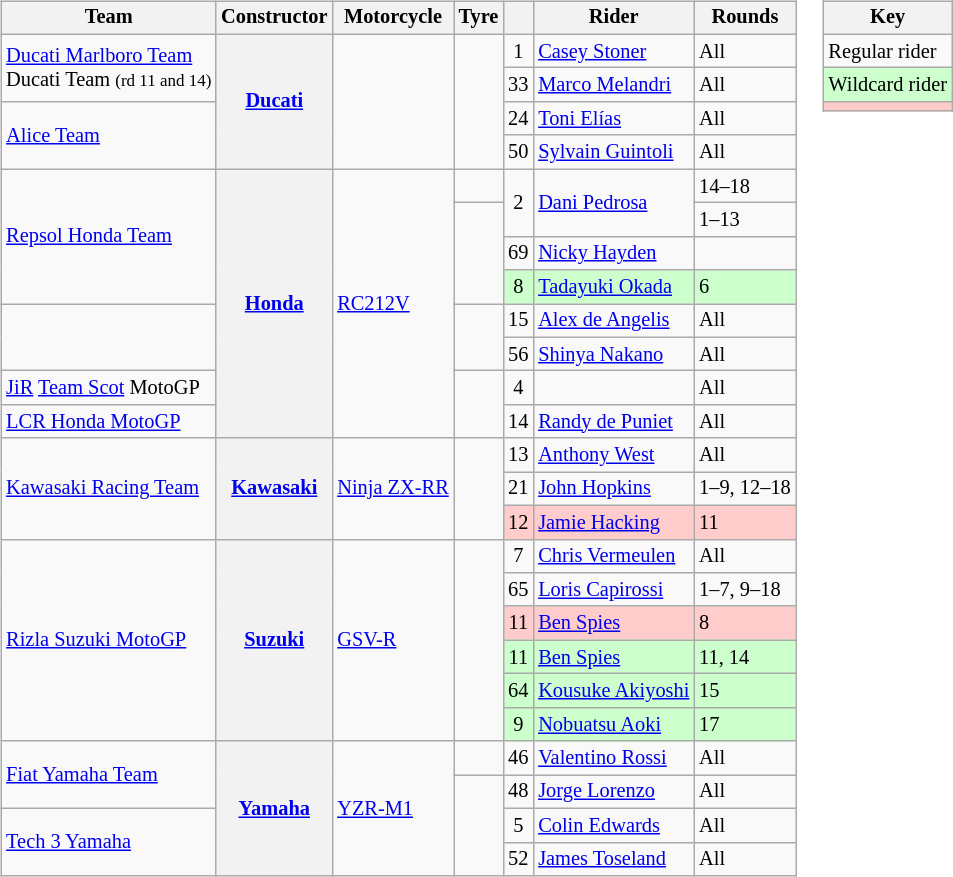<table>
<tr>
<td><br><table class="wikitable" style="font-size:85%">
<tr>
<th>Team</th>
<th>Constructor</th>
<th>Motorcycle</th>
<th>Tyre</th>
<th></th>
<th>Rider</th>
<th>Rounds</th>
</tr>
<tr>
<td rowspan="2" style="text-align:left;"> <a href='#'>Ducati Marlboro Team</a><br>Ducati Team <small>(rd 11 and 14)</small></td>
<th rowspan=4><a href='#'>Ducati</a></th>
<td rowspan=4></td>
<td rowspan="4" style="text-align:center;"></td>
<td align=center>1</td>
<td> <a href='#'>Casey Stoner</a></td>
<td>All</td>
</tr>
<tr>
<td align=center>33</td>
<td> <a href='#'>Marco Melandri</a></td>
<td>All</td>
</tr>
<tr>
<td rowspan="2" style="text-align:left;"> <a href='#'>Alice Team</a></td>
<td align=center>24</td>
<td> <a href='#'>Toni Elías</a></td>
<td>All</td>
</tr>
<tr>
<td align=center>50</td>
<td> <a href='#'>Sylvain Guintoli</a></td>
<td>All</td>
</tr>
<tr>
<td rowspan="4" style="text-align:left;"> <a href='#'>Repsol Honda Team</a></td>
<th rowspan=8><a href='#'>Honda</a></th>
<td rowspan=8><a href='#'>RC212V</a></td>
<td style="text-align:center;"></td>
<td align=center rowspan=2>2</td>
<td rowspan=2> <a href='#'>Dani Pedrosa</a></td>
<td>14–18</td>
</tr>
<tr>
<td rowspan=3 align=center></td>
<td>1–13</td>
</tr>
<tr>
<td align=center>69</td>
<td> <a href='#'>Nicky Hayden</a></td>
<td></td>
</tr>
<tr style="background:#cfc;">
<td align=center>8</td>
<td> <a href='#'>Tadayuki Okada</a></td>
<td>6</td>
</tr>
<tr>
<td rowspan="2" style="text-align:left;"></td>
<td rowspan="2" style="text-align:center;"></td>
<td align=center>15</td>
<td> <a href='#'>Alex de Angelis</a></td>
<td>All</td>
</tr>
<tr>
<td align=center>56</td>
<td> <a href='#'>Shinya Nakano</a></td>
<td>All</td>
</tr>
<tr>
<td align="left"> <a href='#'>JiR</a> <a href='#'>Team Scot</a> MotoGP</td>
<td style="text-align:center;" rowspan=2></td>
<td align=center>4</td>
<td></td>
<td>All</td>
</tr>
<tr>
<td align="left"> <a href='#'>LCR Honda MotoGP</a></td>
<td align=center>14</td>
<td> <a href='#'>Randy de Puniet</a></td>
<td>All</td>
</tr>
<tr>
<td rowspan="3" style="text-align:left;"> <a href='#'>Kawasaki Racing Team</a></td>
<th rowspan=3><a href='#'>Kawasaki</a></th>
<td rowspan=3><a href='#'>Ninja ZX-RR</a></td>
<td rowspan="3" style="text-align:center;"></td>
<td align=center>13</td>
<td> <a href='#'>Anthony West</a></td>
<td>All</td>
</tr>
<tr>
<td align=center>21</td>
<td> <a href='#'>John Hopkins</a></td>
<td>1–9, 12–18</td>
</tr>
<tr>
<td style="background:#fcc;" align=center>12</td>
<td style="background:#fcc;"> <a href='#'>Jamie Hacking</a></td>
<td style="background:#fcc;">11</td>
</tr>
<tr>
<td rowspan=6 style="text-align:left;"> <a href='#'>Rizla Suzuki MotoGP</a></td>
<th rowspan=6><a href='#'>Suzuki</a></th>
<td rowspan=6><a href='#'>GSV-R</a></td>
<td rowspan="6" style="text-align:center;"></td>
<td align=center>7</td>
<td> <a href='#'>Chris Vermeulen</a></td>
<td>All</td>
</tr>
<tr>
<td align=center>65</td>
<td> <a href='#'>Loris Capirossi</a></td>
<td>1–7, 9–18</td>
</tr>
<tr style="background:#fcc;">
<td align=center>11</td>
<td> <a href='#'>Ben Spies</a></td>
<td>8</td>
</tr>
<tr style="background:#cfc;">
<td align=center>11</td>
<td> <a href='#'>Ben Spies</a></td>
<td>11, 14</td>
</tr>
<tr style="background:#cfc;">
<td align=center>64</td>
<td> <a href='#'>Kousuke Akiyoshi</a></td>
<td>15</td>
</tr>
<tr style="background:#cfc;">
<td align=center>9</td>
<td> <a href='#'>Nobuatsu Aoki</a></td>
<td>17</td>
</tr>
<tr>
<td rowspan="2" style="text-align:left;"> <a href='#'>Fiat Yamaha Team</a></td>
<th rowspan=4><a href='#'>Yamaha</a></th>
<td rowspan=4><a href='#'>YZR-M1</a></td>
<td style="text-align:center;"></td>
<td align=center>46</td>
<td> <a href='#'>Valentino Rossi</a></td>
<td>All</td>
</tr>
<tr>
<td rowspan="3" style="text-align:center;"></td>
<td align=center>48</td>
<td> <a href='#'>Jorge Lorenzo</a></td>
<td>All</td>
</tr>
<tr>
<td rowspan="2" style="text-align:left;"> <a href='#'>Tech 3 Yamaha</a></td>
<td align=center>5</td>
<td> <a href='#'>Colin Edwards</a></td>
<td>All</td>
</tr>
<tr>
<td align=center>52</td>
<td> <a href='#'>James Toseland</a></td>
<td>All</td>
</tr>
</table>
</td>
<td valign="top"><br><table class="wikitable" style="font-size: 85%;">
<tr>
<th colspan=2>Key</th>
</tr>
<tr>
<td>Regular rider</td>
</tr>
<tr style="background:#ccffcc;">
<td>Wildcard rider</td>
</tr>
<tr style="background:#ffcccc;">
<td></td>
</tr>
</table>
</td>
</tr>
</table>
